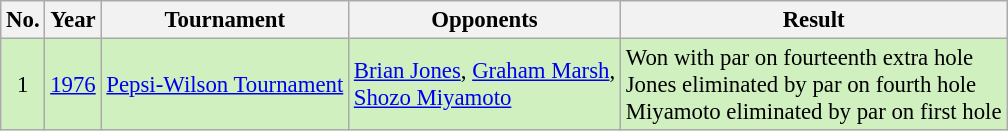<table class="wikitable" style="font-size:95%;">
<tr>
<th>No.</th>
<th>Year</th>
<th>Tournament</th>
<th>Opponents</th>
<th>Result</th>
</tr>
<tr style="background:#D0F0C0;">
<td align=center>1</td>
<td><a href='#'>1976</a></td>
<td><a href='#'>Pepsi-Wilson Tournament</a></td>
<td> <a href='#'>Brian Jones</a>,  <a href='#'>Graham Marsh</a>,<br> <a href='#'>Shozo Miyamoto</a></td>
<td>Won with par on fourteenth extra hole<br>Jones eliminated by par on fourth hole<br>Miyamoto eliminated by par on first hole</td>
</tr>
</table>
